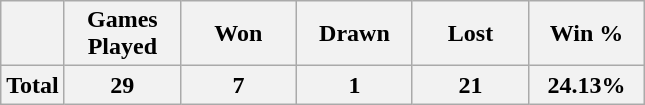<table class="wikitable" style="text-align: center;">
<tr>
<th></th>
<th width="70">Games Played</th>
<th width="70">Won</th>
<th width="70">Drawn</th>
<th width="70">Lost</th>
<th width="70">Win %</th>
</tr>
<tr class="sortbottom">
<th>Total</th>
<th>29</th>
<th>7</th>
<th>1</th>
<th>21</th>
<th>24.13%</th>
</tr>
</table>
